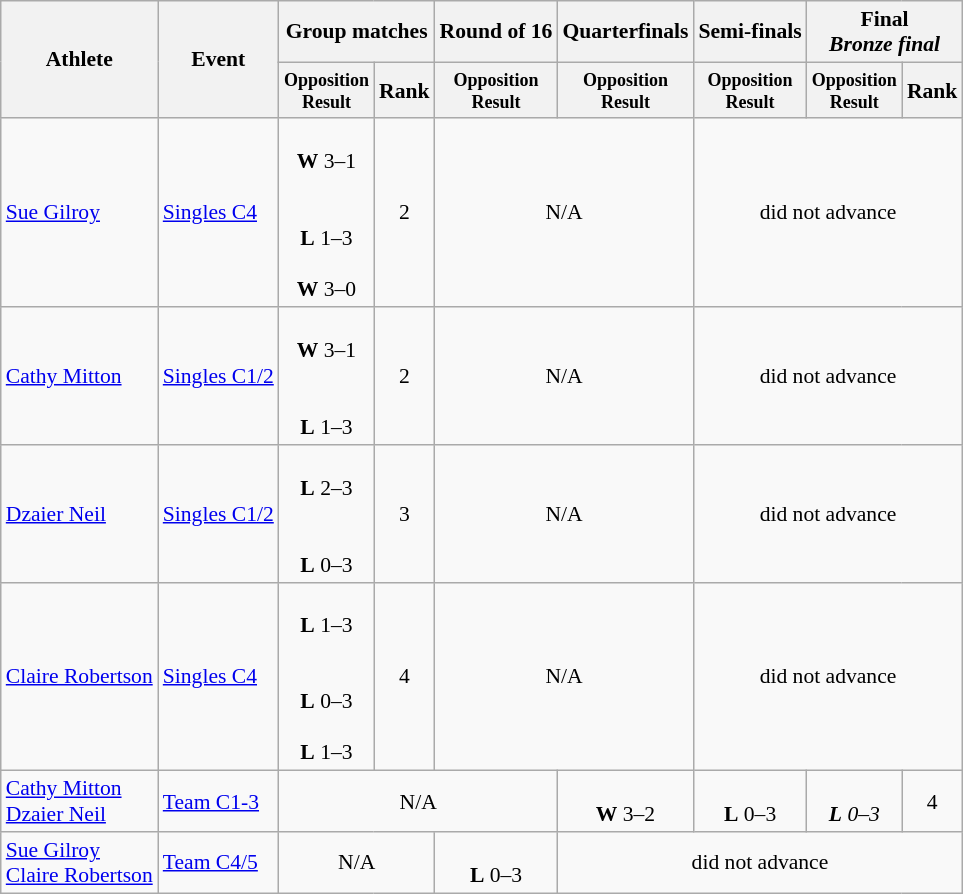<table class=wikitable style="font-size:90%">
<tr>
<th rowspan="2">Athlete</th>
<th rowspan="2">Event</th>
<th colspan="2">Group matches</th>
<th>Round of 16</th>
<th>Quarterfinals</th>
<th>Semi-finals</th>
<th colspan="2">Final<br><em>Bronze final</em></th>
</tr>
<tr>
<th style="line-height:1em"><small>Opposition<br>Result</small></th>
<th>Rank</th>
<th style="line-height:1em"><small>Opposition<br>Result</small></th>
<th style="line-height:1em"><small>Opposition<br>Result</small></th>
<th style="line-height:1em"><small>Opposition<br>Result</small></th>
<th style="line-height:1em"><small>Opposition<br>Result</small></th>
<th>Rank</th>
</tr>
<tr>
<td><a href='#'>Sue Gilroy</a></td>
<td><a href='#'>Singles C4</a></td>
<td align="center"><br> <strong>W</strong> 3–1<br><br><br> <strong>L</strong> 1–3<br>
<br> <strong>W</strong> 3–0</td>
<td align="center">2</td>
<td align="center" colspan="2">N/A</td>
<td align="center" colspan="3">did not advance</td>
</tr>
<tr>
<td><a href='#'>Cathy Mitton</a></td>
<td><a href='#'>Singles C1/2</a></td>
<td align="center"><br> <strong>W</strong> 3–1<br><br><br> <strong>L</strong> 1–3</td>
<td align="center">2</td>
<td align="center" colspan="2">N/A</td>
<td align="center" colspan="3">did not advance</td>
</tr>
<tr>
<td><a href='#'>Dzaier Neil</a></td>
<td><a href='#'>Singles C1/2</a></td>
<td align="center"><br> <strong>L</strong> 2–3<br><br><br> <strong>L</strong> 0–3</td>
<td align="center">3</td>
<td align="center" colspan="2">N/A</td>
<td align="center" colspan="3">did not advance</td>
</tr>
<tr>
<td><a href='#'>Claire Robertson</a></td>
<td><a href='#'>Singles C4</a></td>
<td align="center"><br> <strong>L</strong> 1–3<br><br><br> <strong>L</strong> 0–3<br>
<br> <strong>L</strong> 1–3</td>
<td align="center">4</td>
<td align="center" colspan="2">N/A</td>
<td align="center" colspan="3">did not advance</td>
</tr>
<tr>
<td><a href='#'>Cathy Mitton</a><br><a href='#'>Dzaier Neil</a></td>
<td><a href='#'>Team C1-3</a></td>
<td colspan="3" align="center">N/A</td>
<td align="center"><br><strong>W</strong> 3–2</td>
<td align="center"><br><strong>L</strong> 0–3</td>
<td align="center"><em><br><strong>L</strong> 0–3</em></td>
<td align="center">4</td>
</tr>
<tr>
<td><a href='#'>Sue Gilroy</a><br><a href='#'>Claire Robertson</a></td>
<td><a href='#'>Team C4/5</a></td>
<td colspan="2" align="center">N/A</td>
<td align="center"><br><strong>L</strong> 0–3</td>
<td align="center" colspan="4">did not advance</td>
</tr>
</table>
